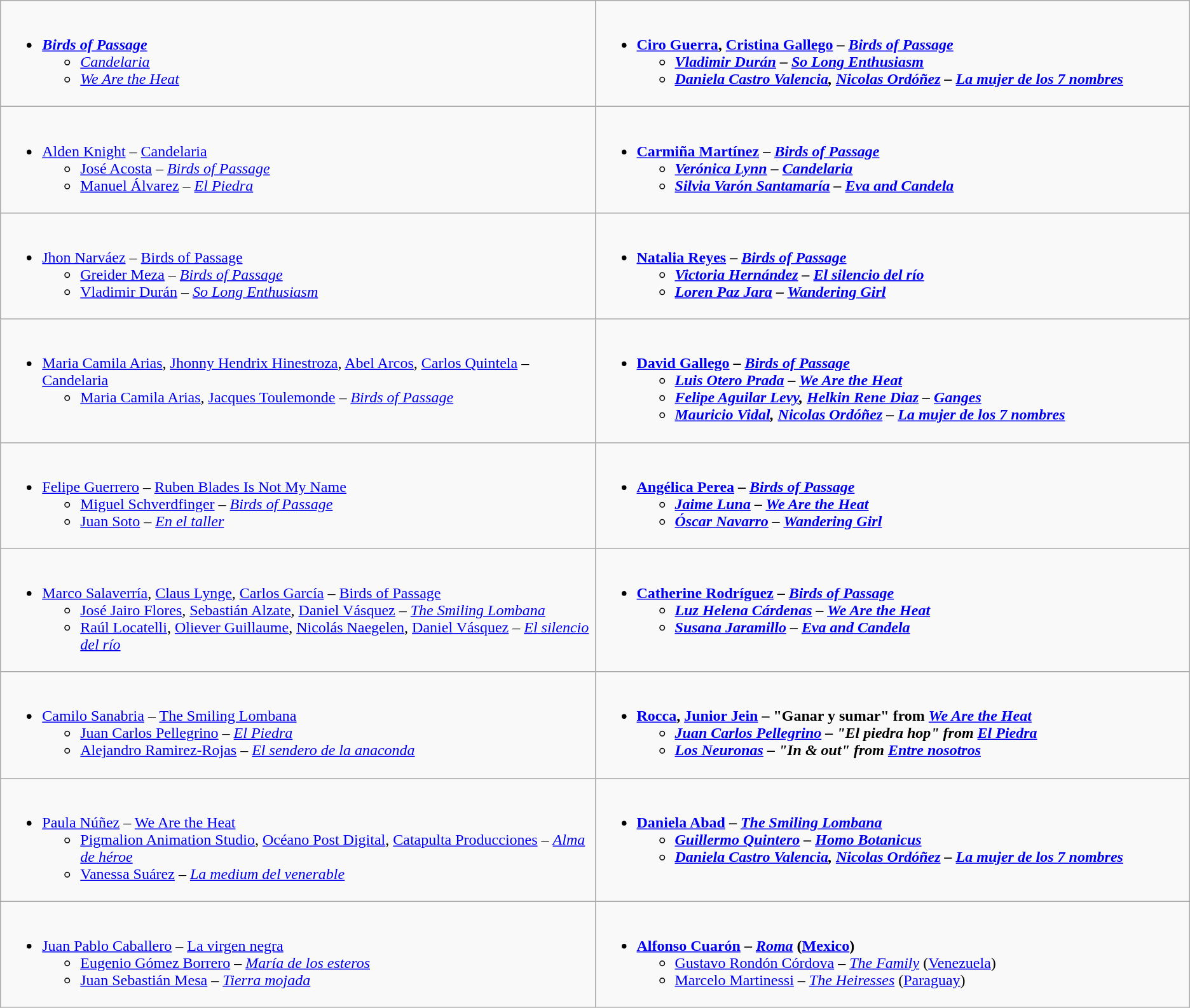<table class=wikitable>
<tr>
<td valign="top" width="50%"><br><ul><li><strong><em><a href='#'>Birds of Passage</a></em></strong><ul><li><em><a href='#'>Candelaria</a></em></li><li><em><a href='#'>We Are the Heat</a></em></li></ul></li></ul></td>
<td valign="top" width="50%"><br><ul><li><strong><a href='#'>Ciro Guerra</a>, <a href='#'>Cristina Gallego</a> – <em><a href='#'>Birds of Passage</a><strong><em><ul><li><a href='#'>Vladimir Durán</a> – </em><a href='#'>So Long Enthusiasm</a><em></li><li><a href='#'>Daniela Castro Valencia</a>, <a href='#'>Nicolas Ordóñez</a> – </em><a href='#'>La mujer de los 7 nombres</a><em></li></ul></li></ul></td>
</tr>
<tr>
<td valign="top" width="50%"><br><ul><li></strong><a href='#'>Alden Knight</a> – </em><a href='#'>Candelaria</a></em></strong><ul><li><a href='#'>José Acosta</a> – <em><a href='#'>Birds of Passage</a></em></li><li><a href='#'>Manuel Álvarez</a> – <em><a href='#'>El Piedra</a></em></li></ul></li></ul></td>
<td valign="top" width="50%"><br><ul><li><strong><a href='#'>Carmiña Martínez</a> – <em><a href='#'>Birds of Passage</a><strong><em><ul><li><a href='#'>Verónica Lynn</a> – </em><a href='#'>Candelaria</a><em></li><li><a href='#'>Silvia Varón Santamaría</a> – </em><a href='#'>Eva and Candela</a><em></li></ul></li></ul></td>
</tr>
<tr>
<td valign="top" width="50%"><br><ul><li></strong><a href='#'>Jhon Narváez</a> – </em><a href='#'>Birds of Passage</a></em></strong><ul><li><a href='#'>Greider Meza</a> – <em><a href='#'>Birds of Passage</a></em></li><li><a href='#'>Vladimir Durán</a> – <em><a href='#'>So Long Enthusiasm</a></em></li></ul></li></ul></td>
<td valign="top" width="50%"><br><ul><li><strong><a href='#'>Natalia Reyes</a> – <em><a href='#'>Birds of Passage</a><strong><em><ul><li><a href='#'>Victoria Hernández</a> – </em><a href='#'>El silencio del río</a><em></li><li><a href='#'>Loren Paz Jara</a> – </em><a href='#'>Wandering Girl</a><em></li></ul></li></ul></td>
</tr>
<tr>
<td valign="top" width="50%"><br><ul><li></strong><a href='#'>Maria Camila Arias</a>, <a href='#'>Jhonny Hendrix Hinestroza</a>, <a href='#'>Abel Arcos</a>, <a href='#'>Carlos Quintela</a> – </em><a href='#'>Candelaria</a></em></strong><ul><li><a href='#'>Maria Camila Arias</a>, <a href='#'>Jacques Toulemonde</a> – <em><a href='#'>Birds of Passage</a></em></li></ul></li></ul></td>
<td valign="top" width="50%"><br><ul><li><strong><a href='#'>David Gallego</a> – <em><a href='#'>Birds of Passage</a><strong><em><ul><li><a href='#'>Luis Otero Prada</a> – </em><a href='#'>We Are the Heat</a><em></li><li><a href='#'>Felipe Aguilar Levy</a>, <a href='#'>Helkin Rene Diaz</a> – </em><a href='#'>Ganges</a><em></li><li><a href='#'>Mauricio Vidal</a>, <a href='#'>Nicolas Ordóñez</a> – </em><a href='#'>La mujer de los 7 nombres</a><em></li></ul></li></ul></td>
</tr>
<tr>
<td valign="top" width="50%"><br><ul><li></strong><a href='#'>Felipe Guerrero</a> – </em><a href='#'>Ruben Blades Is Not My Name</a></em></strong><ul><li><a href='#'>Miguel Schverdfinger</a> – <em><a href='#'>Birds of Passage</a></em></li><li><a href='#'>Juan Soto</a> – <em><a href='#'>En el taller</a></em></li></ul></li></ul></td>
<td valign="top" width="50%"><br><ul><li><strong><a href='#'>Angélica Perea</a> – <em><a href='#'>Birds of Passage</a><strong><em><ul><li><a href='#'>Jaime Luna</a> – </em><a href='#'>We Are the Heat</a><em></li><li><a href='#'>Óscar Navarro</a> – </em><a href='#'>Wandering Girl</a><em></li></ul></li></ul></td>
</tr>
<tr>
<td valign="top" width="50%"><br><ul><li></strong><a href='#'>Marco Salaverría</a>, <a href='#'>Claus Lynge</a>, <a href='#'>Carlos García</a> – </em><a href='#'>Birds of Passage</a></em></strong><ul><li><a href='#'>José Jairo Flores</a>, <a href='#'>Sebastián Alzate</a>, <a href='#'>Daniel Vásquez</a> – <em><a href='#'>The Smiling Lombana</a></em></li><li><a href='#'>Raúl Locatelli</a>, <a href='#'>Oliever Guillaume</a>, <a href='#'>Nicolás Naegelen</a>, <a href='#'>Daniel Vásquez</a> – <em><a href='#'>El silencio del río</a></em></li></ul></li></ul></td>
<td valign="top" width="50%"><br><ul><li><strong><a href='#'>Catherine Rodríguez</a> – <em><a href='#'>Birds of Passage</a><strong><em><ul><li><a href='#'>Luz Helena Cárdenas</a> – </em><a href='#'>We Are the Heat</a><em></li><li><a href='#'>Susana Jaramillo</a> – </em><a href='#'>Eva and Candela</a><em></li></ul></li></ul></td>
</tr>
<tr>
<td valign="top" width="50%"><br><ul><li></strong><a href='#'>Camilo Sanabria</a> – </em><a href='#'>The Smiling Lombana</a></em></strong><ul><li><a href='#'>Juan Carlos Pellegrino</a> – <em><a href='#'>El Piedra</a></em></li><li><a href='#'>Alejandro Ramirez-Rojas</a> – <em><a href='#'>El sendero de la anaconda</a></em></li></ul></li></ul></td>
<td valign="top" width="50%"><br><ul><li><strong><a href='#'>Rocca</a>, <a href='#'>Junior Jein</a> – "Ganar y sumar" from <em><a href='#'>We Are the Heat</a><strong><em><ul><li><a href='#'>Juan Carlos Pellegrino</a> – "El piedra hop" from </em><a href='#'>El Piedra</a><em></li><li><a href='#'>Los Neuronas</a> – "In & out" from </em><a href='#'>Entre nosotros</a><em></li></ul></li></ul></td>
</tr>
<tr>
<td valign="top" width="50%"><br><ul><li></strong><a href='#'>Paula Núñez</a> – </em><a href='#'>We Are the Heat</a></em></strong><ul><li><a href='#'>Pigmalion Animation Studio</a>, <a href='#'>Océano Post Digital</a>, <a href='#'>Catapulta Producciones</a> – <em><a href='#'>Alma de héroe</a></em></li><li><a href='#'>Vanessa Suárez</a> – <em><a href='#'>La medium del venerable</a></em></li></ul></li></ul></td>
<td valign="top" width="50%"><br><ul><li><strong><a href='#'>Daniela Abad</a> – <em><a href='#'>The Smiling Lombana</a><strong><em><ul><li><a href='#'>Guillermo Quintero</a> – </em><a href='#'>Homo Botanicus</a><em></li><li><a href='#'>Daniela Castro Valencia</a>, <a href='#'>Nicolas Ordóñez</a> – </em><a href='#'>La mujer de los 7 nombres</a><em></li></ul></li></ul></td>
</tr>
<tr>
<td valign="top" width="50%"><br><ul><li></strong><a href='#'>Juan Pablo Caballero</a> – </em><a href='#'>La virgen negra</a></em></strong><ul><li><a href='#'>Eugenio Gómez Borrero</a> – <em><a href='#'>María de los esteros</a></em></li><li><a href='#'>Juan Sebastián Mesa</a> – <em><a href='#'>Tierra mojada</a></em></li></ul></li></ul></td>
<td valign="top" width="50%"><br><ul><li><strong><a href='#'>Alfonso Cuarón</a> – <em><a href='#'>Roma</a></em> (<a href='#'>Mexico</a>)</strong><ul><li><a href='#'>Gustavo Rondón Córdova</a> – <em><a href='#'>The Family</a></em> (<a href='#'>Venezuela</a>)</li><li><a href='#'>Marcelo Martinessi</a> – <em><a href='#'>The Heiresses</a></em> (<a href='#'>Paraguay</a>)</li></ul></li></ul></td>
</tr>
</table>
